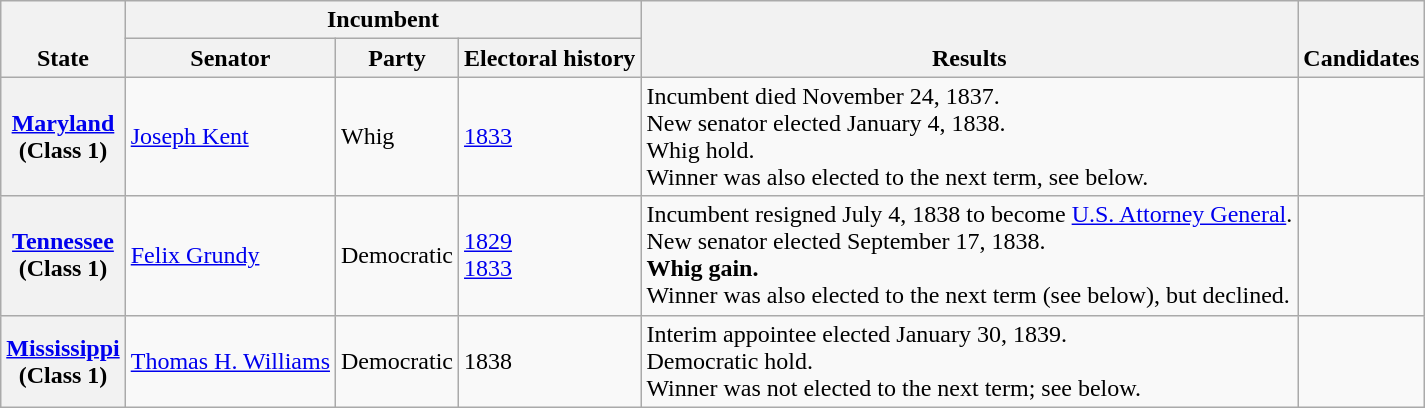<table class=wikitable>
<tr valign=bottom>
<th rowspan=2>State</th>
<th colspan=3>Incumbent</th>
<th rowspan=2>Results</th>
<th rowspan=2>Candidates</th>
</tr>
<tr>
<th>Senator</th>
<th>Party</th>
<th>Electoral history</th>
</tr>
<tr>
<th><a href='#'>Maryland</a><br>(Class 1)</th>
<td><a href='#'>Joseph Kent</a></td>
<td>Whig</td>
<td><a href='#'>1833</a></td>
<td>Incumbent died November 24, 1837.<br>New senator elected January 4, 1838.<br>Whig hold.<br>Winner was also elected to the next term, see below.</td>
<td nowrap></td>
</tr>
<tr>
<th><a href='#'>Tennessee</a><br>(Class 1)</th>
<td><a href='#'>Felix Grundy</a></td>
<td>Democratic</td>
<td><a href='#'>1829 </a><br><a href='#'>1833</a></td>
<td>Incumbent resigned July 4, 1838 to become <a href='#'>U.S. Attorney General</a>.<br>New senator elected September 17, 1838.<br><strong>Whig gain.</strong><br>Winner was also elected to the next term (see below), but declined.</td>
<td nowrap></td>
</tr>
<tr>
<th><a href='#'>Mississippi</a><br>(Class 1)</th>
<td><a href='#'>Thomas H. Williams</a></td>
<td>Democratic</td>
<td>1838 </td>
<td>Interim appointee elected January 30, 1839.<br>Democratic hold.<br>Winner was not elected to the next term; see below.</td>
<td nowrap></td>
</tr>
</table>
